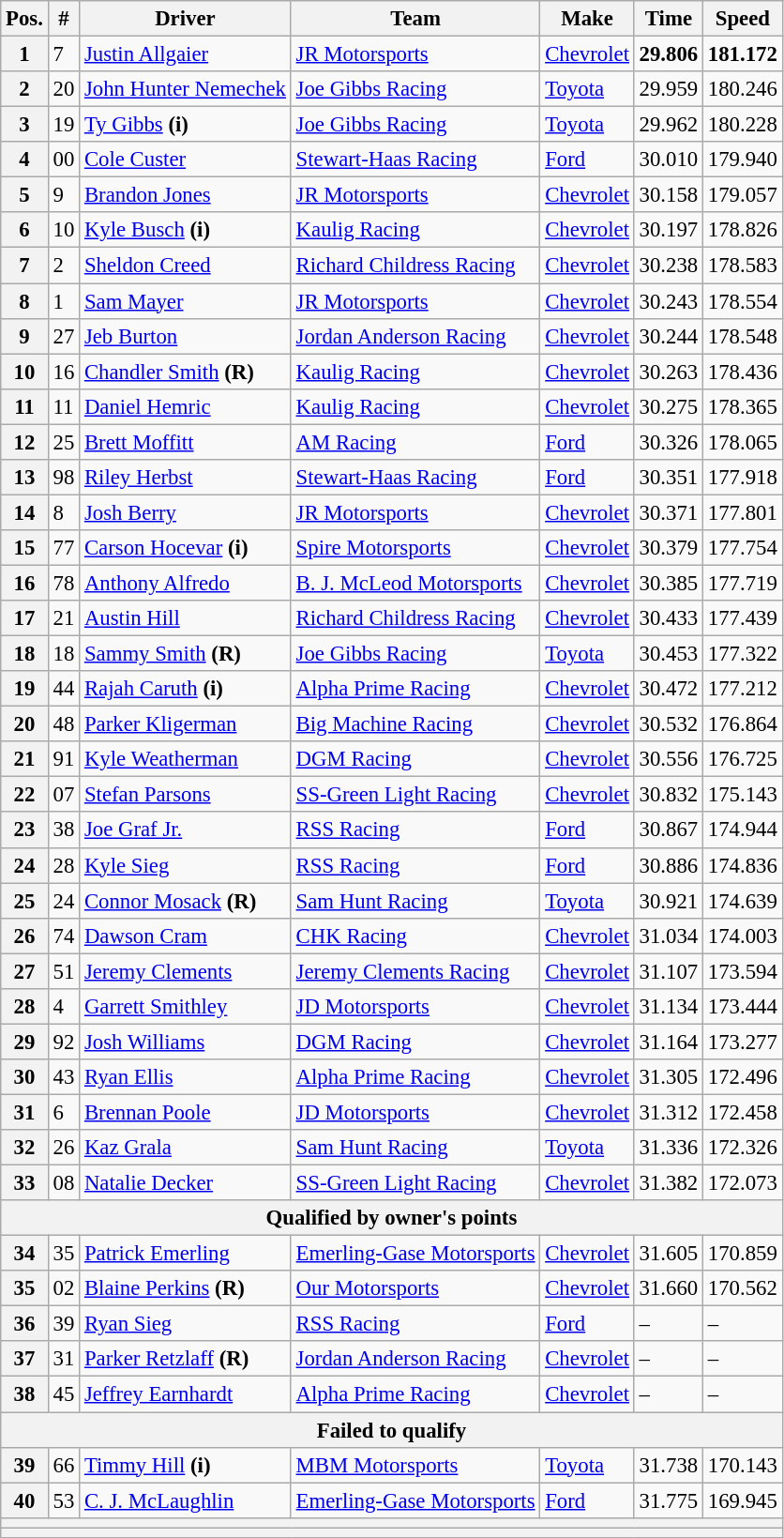<table class="wikitable" style="font-size:95%">
<tr>
<th>Pos.</th>
<th>#</th>
<th>Driver</th>
<th>Team</th>
<th>Make</th>
<th>Time</th>
<th>Speed</th>
</tr>
<tr>
<th>1</th>
<td>7</td>
<td><a href='#'>Justin Allgaier</a></td>
<td><a href='#'>JR Motorsports</a></td>
<td><a href='#'>Chevrolet</a></td>
<td><strong>29.806</strong></td>
<td><strong>181.172</strong></td>
</tr>
<tr>
<th>2</th>
<td>20</td>
<td><a href='#'>John Hunter Nemechek</a></td>
<td><a href='#'>Joe Gibbs Racing</a></td>
<td><a href='#'>Toyota</a></td>
<td>29.959</td>
<td>180.246</td>
</tr>
<tr>
<th>3</th>
<td>19</td>
<td><a href='#'>Ty Gibbs</a> <strong>(i)</strong></td>
<td><a href='#'>Joe Gibbs Racing</a></td>
<td><a href='#'>Toyota</a></td>
<td>29.962</td>
<td>180.228</td>
</tr>
<tr>
<th>4</th>
<td>00</td>
<td><a href='#'>Cole Custer</a></td>
<td><a href='#'>Stewart-Haas Racing</a></td>
<td><a href='#'>Ford</a></td>
<td>30.010</td>
<td>179.940</td>
</tr>
<tr>
<th>5</th>
<td>9</td>
<td><a href='#'>Brandon Jones</a></td>
<td><a href='#'>JR Motorsports</a></td>
<td><a href='#'>Chevrolet</a></td>
<td>30.158</td>
<td>179.057</td>
</tr>
<tr>
<th>6</th>
<td>10</td>
<td><a href='#'>Kyle Busch</a> <strong>(i)</strong></td>
<td><a href='#'>Kaulig Racing</a></td>
<td><a href='#'>Chevrolet</a></td>
<td>30.197</td>
<td>178.826</td>
</tr>
<tr>
<th>7</th>
<td>2</td>
<td><a href='#'>Sheldon Creed</a></td>
<td><a href='#'>Richard Childress Racing</a></td>
<td><a href='#'>Chevrolet</a></td>
<td>30.238</td>
<td>178.583</td>
</tr>
<tr>
<th>8</th>
<td>1</td>
<td><a href='#'>Sam Mayer</a></td>
<td><a href='#'>JR Motorsports</a></td>
<td><a href='#'>Chevrolet</a></td>
<td>30.243</td>
<td>178.554</td>
</tr>
<tr>
<th>9</th>
<td>27</td>
<td><a href='#'>Jeb Burton</a></td>
<td><a href='#'>Jordan Anderson Racing</a></td>
<td><a href='#'>Chevrolet</a></td>
<td>30.244</td>
<td>178.548</td>
</tr>
<tr>
<th>10</th>
<td>16</td>
<td><a href='#'>Chandler Smith</a> <strong>(R)</strong></td>
<td><a href='#'>Kaulig Racing</a></td>
<td><a href='#'>Chevrolet</a></td>
<td>30.263</td>
<td>178.436</td>
</tr>
<tr>
<th>11</th>
<td>11</td>
<td><a href='#'>Daniel Hemric</a></td>
<td><a href='#'>Kaulig Racing</a></td>
<td><a href='#'>Chevrolet</a></td>
<td>30.275</td>
<td>178.365</td>
</tr>
<tr>
<th>12</th>
<td>25</td>
<td><a href='#'>Brett Moffitt</a></td>
<td><a href='#'>AM Racing</a></td>
<td><a href='#'>Ford</a></td>
<td>30.326</td>
<td>178.065</td>
</tr>
<tr>
<th>13</th>
<td>98</td>
<td><a href='#'>Riley Herbst</a></td>
<td><a href='#'>Stewart-Haas Racing</a></td>
<td><a href='#'>Ford</a></td>
<td>30.351</td>
<td>177.918</td>
</tr>
<tr>
<th>14</th>
<td>8</td>
<td><a href='#'>Josh Berry</a></td>
<td><a href='#'>JR Motorsports</a></td>
<td><a href='#'>Chevrolet</a></td>
<td>30.371</td>
<td>177.801</td>
</tr>
<tr>
<th>15</th>
<td>77</td>
<td><a href='#'>Carson Hocevar</a> <strong>(i)</strong></td>
<td><a href='#'>Spire Motorsports</a></td>
<td><a href='#'>Chevrolet</a></td>
<td>30.379</td>
<td>177.754</td>
</tr>
<tr>
<th>16</th>
<td>78</td>
<td><a href='#'>Anthony Alfredo</a></td>
<td><a href='#'>B. J. McLeod Motorsports</a></td>
<td><a href='#'>Chevrolet</a></td>
<td>30.385</td>
<td>177.719</td>
</tr>
<tr>
<th>17</th>
<td>21</td>
<td><a href='#'>Austin Hill</a></td>
<td><a href='#'>Richard Childress Racing</a></td>
<td><a href='#'>Chevrolet</a></td>
<td>30.433</td>
<td>177.439</td>
</tr>
<tr>
<th>18</th>
<td>18</td>
<td><a href='#'>Sammy Smith</a> <strong>(R)</strong></td>
<td><a href='#'>Joe Gibbs Racing</a></td>
<td><a href='#'>Toyota</a></td>
<td>30.453</td>
<td>177.322</td>
</tr>
<tr>
<th>19</th>
<td>44</td>
<td><a href='#'>Rajah Caruth</a> <strong>(i)</strong></td>
<td><a href='#'>Alpha Prime Racing</a></td>
<td><a href='#'>Chevrolet</a></td>
<td>30.472</td>
<td>177.212</td>
</tr>
<tr>
<th>20</th>
<td>48</td>
<td><a href='#'>Parker Kligerman</a></td>
<td><a href='#'>Big Machine Racing</a></td>
<td><a href='#'>Chevrolet</a></td>
<td>30.532</td>
<td>176.864</td>
</tr>
<tr>
<th>21</th>
<td>91</td>
<td><a href='#'>Kyle Weatherman</a></td>
<td><a href='#'>DGM Racing</a></td>
<td><a href='#'>Chevrolet</a></td>
<td>30.556</td>
<td>176.725</td>
</tr>
<tr>
<th>22</th>
<td>07</td>
<td><a href='#'>Stefan Parsons</a></td>
<td><a href='#'>SS-Green Light Racing</a></td>
<td><a href='#'>Chevrolet</a></td>
<td>30.832</td>
<td>175.143</td>
</tr>
<tr>
<th>23</th>
<td>38</td>
<td><a href='#'>Joe Graf Jr.</a></td>
<td><a href='#'>RSS Racing</a></td>
<td><a href='#'>Ford</a></td>
<td>30.867</td>
<td>174.944</td>
</tr>
<tr>
<th>24</th>
<td>28</td>
<td><a href='#'>Kyle Sieg</a></td>
<td><a href='#'>RSS Racing</a></td>
<td><a href='#'>Ford</a></td>
<td>30.886</td>
<td>174.836</td>
</tr>
<tr>
<th>25</th>
<td>24</td>
<td><a href='#'>Connor Mosack</a> <strong>(R)</strong></td>
<td><a href='#'>Sam Hunt Racing</a></td>
<td><a href='#'>Toyota</a></td>
<td>30.921</td>
<td>174.639</td>
</tr>
<tr>
<th>26</th>
<td>74</td>
<td><a href='#'>Dawson Cram</a></td>
<td><a href='#'>CHK Racing</a></td>
<td><a href='#'>Chevrolet</a></td>
<td>31.034</td>
<td>174.003</td>
</tr>
<tr>
<th>27</th>
<td>51</td>
<td><a href='#'>Jeremy Clements</a></td>
<td><a href='#'>Jeremy Clements Racing</a></td>
<td><a href='#'>Chevrolet</a></td>
<td>31.107</td>
<td>173.594</td>
</tr>
<tr>
<th>28</th>
<td>4</td>
<td><a href='#'>Garrett Smithley</a></td>
<td><a href='#'>JD Motorsports</a></td>
<td><a href='#'>Chevrolet</a></td>
<td>31.134</td>
<td>173.444</td>
</tr>
<tr>
<th>29</th>
<td>92</td>
<td><a href='#'>Josh Williams</a></td>
<td><a href='#'>DGM Racing</a></td>
<td><a href='#'>Chevrolet</a></td>
<td>31.164</td>
<td>173.277</td>
</tr>
<tr>
<th>30</th>
<td>43</td>
<td><a href='#'>Ryan Ellis</a></td>
<td><a href='#'>Alpha Prime Racing</a></td>
<td><a href='#'>Chevrolet</a></td>
<td>31.305</td>
<td>172.496</td>
</tr>
<tr>
<th>31</th>
<td>6</td>
<td><a href='#'>Brennan Poole</a></td>
<td><a href='#'>JD Motorsports</a></td>
<td><a href='#'>Chevrolet</a></td>
<td>31.312</td>
<td>172.458</td>
</tr>
<tr>
<th>32</th>
<td>26</td>
<td><a href='#'>Kaz Grala</a></td>
<td><a href='#'>Sam Hunt Racing</a></td>
<td><a href='#'>Toyota</a></td>
<td>31.336</td>
<td>172.326</td>
</tr>
<tr>
<th>33</th>
<td>08</td>
<td><a href='#'>Natalie Decker</a></td>
<td><a href='#'>SS-Green Light Racing</a></td>
<td><a href='#'>Chevrolet</a></td>
<td>31.382</td>
<td>172.073</td>
</tr>
<tr>
<th colspan="7">Qualified by owner's points</th>
</tr>
<tr>
<th>34</th>
<td>35</td>
<td><a href='#'>Patrick Emerling</a></td>
<td><a href='#'>Emerling-Gase Motorsports</a></td>
<td><a href='#'>Chevrolet</a></td>
<td>31.605</td>
<td>170.859</td>
</tr>
<tr>
<th>35</th>
<td>02</td>
<td><a href='#'>Blaine Perkins</a> <strong>(R)</strong></td>
<td><a href='#'>Our Motorsports</a></td>
<td><a href='#'>Chevrolet</a></td>
<td>31.660</td>
<td>170.562</td>
</tr>
<tr>
<th>36</th>
<td>39</td>
<td><a href='#'>Ryan Sieg</a></td>
<td><a href='#'>RSS Racing</a></td>
<td><a href='#'>Ford</a></td>
<td>–</td>
<td>–</td>
</tr>
<tr>
<th>37</th>
<td>31</td>
<td><a href='#'>Parker Retzlaff</a> <strong>(R)</strong></td>
<td><a href='#'>Jordan Anderson Racing</a></td>
<td><a href='#'>Chevrolet</a></td>
<td>–</td>
<td>–</td>
</tr>
<tr>
<th>38</th>
<td>45</td>
<td><a href='#'>Jeffrey Earnhardt</a></td>
<td><a href='#'>Alpha Prime Racing</a></td>
<td><a href='#'>Chevrolet</a></td>
<td>–</td>
<td>–</td>
</tr>
<tr>
<th colspan="7">Failed to qualify</th>
</tr>
<tr>
<th>39</th>
<td>66</td>
<td><a href='#'>Timmy Hill</a> <strong>(i)</strong></td>
<td><a href='#'>MBM Motorsports</a></td>
<td><a href='#'>Toyota</a></td>
<td>31.738</td>
<td>170.143</td>
</tr>
<tr>
<th>40</th>
<td>53</td>
<td><a href='#'>C. J. McLaughlin</a></td>
<td><a href='#'>Emerling-Gase Motorsports</a></td>
<td><a href='#'>Ford</a></td>
<td>31.775</td>
<td>169.945</td>
</tr>
<tr>
<th colspan="7"></th>
</tr>
<tr>
<th colspan="7"></th>
</tr>
</table>
